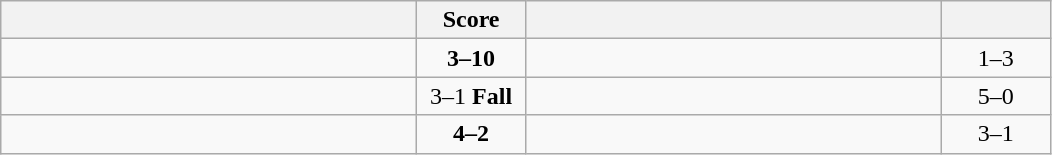<table class="wikitable" style="text-align: center; ">
<tr>
<th align="right" width="270"></th>
<th width="65">Score</th>
<th align="left" width="270"></th>
<th width="65"></th>
</tr>
<tr>
<td align="left"></td>
<td><strong>3–10</strong></td>
<td align="left"><strong></strong></td>
<td>1–3 <strong></strong></td>
</tr>
<tr>
<td align="left"><strong></strong></td>
<td>3–1 <strong>Fall</strong></td>
<td align="left"></td>
<td>5–0 <strong></strong></td>
</tr>
<tr>
<td align="left"><strong></strong></td>
<td><strong>4–2</strong></td>
<td align="left"></td>
<td>3–1 <strong></strong></td>
</tr>
</table>
